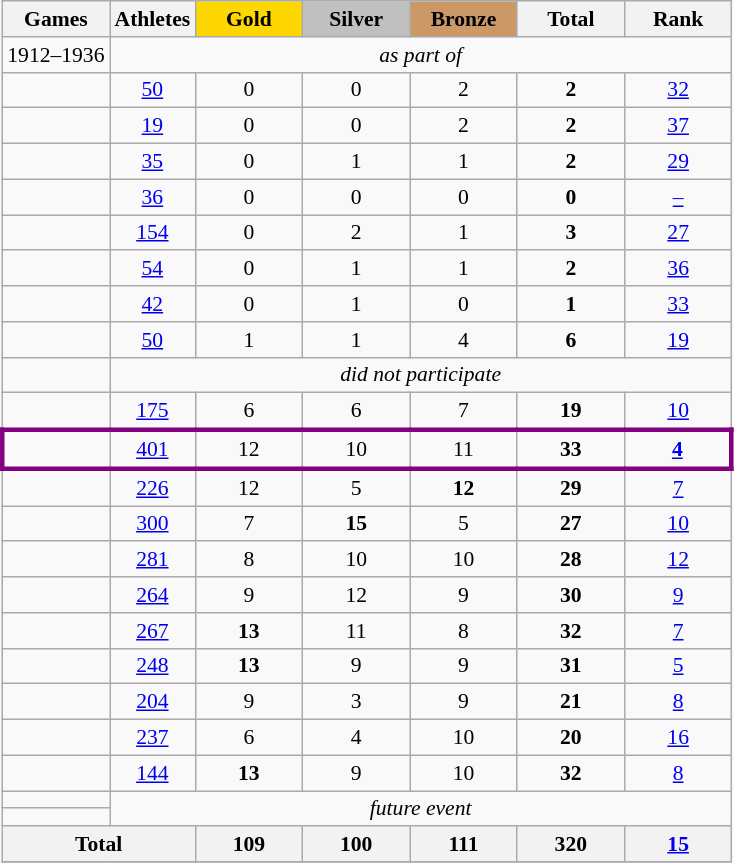<table class="wikitable" style="text-align:center; font-size:90%;">
<tr>
<th>Games</th>
<th>Athletes</th>
<td style="background:gold; width:4.5em; font-weight:bold;">Gold</td>
<td style="background:silver; width:4.5em; font-weight:bold;">Silver</td>
<td style="background:#cc9966; width:4.5em; font-weight:bold;">Bronze</td>
<th style="width:4.5em; font-weight:bold;">Total</th>
<th style="width:4.5em; font-weight:bold;">Rank</th>
</tr>
<tr>
<td align=left>1912–1936</td>
<td colspan=6><em>as part of </em></td>
</tr>
<tr>
<td align=left></td>
<td><a href='#'>50</a></td>
<td>0</td>
<td>0</td>
<td>2</td>
<td><strong>2</strong></td>
<td><a href='#'>32</a></td>
</tr>
<tr>
<td align=left></td>
<td><a href='#'>19</a></td>
<td>0</td>
<td>0</td>
<td>2</td>
<td><strong>2</strong></td>
<td><a href='#'>37</a></td>
</tr>
<tr>
<td align=left></td>
<td><a href='#'>35</a></td>
<td>0</td>
<td>1</td>
<td>1</td>
<td><strong>2</strong></td>
<td><a href='#'>29</a></td>
</tr>
<tr>
<td align=left></td>
<td><a href='#'>36</a></td>
<td>0</td>
<td>0</td>
<td>0</td>
<td><strong>0</strong></td>
<td><a href='#'>–</a></td>
</tr>
<tr>
<td align=left></td>
<td><a href='#'>154</a></td>
<td>0</td>
<td>2</td>
<td>1</td>
<td><strong>3</strong></td>
<td><a href='#'>27</a></td>
</tr>
<tr>
<td align=left></td>
<td><a href='#'>54</a></td>
<td>0</td>
<td>1</td>
<td>1</td>
<td><strong>2</strong></td>
<td><a href='#'>36</a></td>
</tr>
<tr>
<td align=left></td>
<td><a href='#'>42</a></td>
<td>0</td>
<td>1</td>
<td>0</td>
<td><strong>1</strong></td>
<td><a href='#'>33</a></td>
</tr>
<tr>
<td align=left></td>
<td><a href='#'>50</a></td>
<td>1</td>
<td>1</td>
<td>4</td>
<td><strong>6</strong></td>
<td><a href='#'>19</a></td>
</tr>
<tr>
<td align=left></td>
<td colspan=6><em>did not participate</em></td>
</tr>
<tr>
<td align=left></td>
<td><a href='#'>175</a></td>
<td>6</td>
<td>6</td>
<td>7</td>
<td><strong>19</strong></td>
<td><a href='#'>10</a></td>
</tr>
<tr style="border: 3px solid purple">
<td align=left></td>
<td><a href='#'>401</a></td>
<td>12</td>
<td>10</td>
<td>11</td>
<td><strong>33</strong></td>
<td><a href='#'><strong>4</strong></a></td>
</tr>
<tr>
<td align=left></td>
<td><a href='#'>226</a></td>
<td>12</td>
<td>5</td>
<td><strong>12</strong></td>
<td><strong>29</strong></td>
<td><a href='#'>7</a></td>
</tr>
<tr>
<td align=left></td>
<td><a href='#'>300</a></td>
<td>7</td>
<td><strong>15</strong></td>
<td>5</td>
<td><strong>27</strong></td>
<td><a href='#'>10</a></td>
</tr>
<tr>
<td align=left></td>
<td><a href='#'>281</a></td>
<td>8</td>
<td>10</td>
<td>10</td>
<td><strong>28</strong></td>
<td><a href='#'>12</a></td>
</tr>
<tr>
<td align=left></td>
<td><a href='#'>264</a></td>
<td>9</td>
<td>12</td>
<td>9</td>
<td><strong>30</strong></td>
<td><a href='#'>9</a></td>
</tr>
<tr>
<td align=left></td>
<td><a href='#'>267</a></td>
<td><strong>13</strong></td>
<td>11</td>
<td>8</td>
<td><strong>32</strong></td>
<td><a href='#'>7</a></td>
</tr>
<tr>
<td align=left></td>
<td><a href='#'>248</a></td>
<td><strong>13</strong></td>
<td>9</td>
<td>9</td>
<td><strong>31</strong></td>
<td><a href='#'>5</a></td>
</tr>
<tr>
<td align=left></td>
<td><a href='#'>204</a></td>
<td>9</td>
<td>3</td>
<td>9</td>
<td><strong>21</strong></td>
<td><a href='#'>8</a></td>
</tr>
<tr>
<td align=left></td>
<td><a href='#'>237</a></td>
<td>6</td>
<td>4</td>
<td>10</td>
<td><strong>20</strong></td>
<td><a href='#'>16</a></td>
</tr>
<tr>
<td align=left></td>
<td><a href='#'>144</a></td>
<td><strong>13</strong></td>
<td>9</td>
<td>10</td>
<td><strong>32</strong></td>
<td><a href='#'>8</a></td>
</tr>
<tr>
<td align=left></td>
<td colspan=7; rowspan=2><em>future event</em></td>
</tr>
<tr>
<td align=left></td>
</tr>
<tr>
<th colspan=2>Total</th>
<th>109</th>
<th>100</th>
<th>111</th>
<th>320</th>
<th><a href='#'>15</a></th>
</tr>
<tr>
</tr>
</table>
